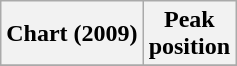<table class="wikitable plainrowheaders" style="text-align:center">
<tr>
<th scope="col">Chart (2009)</th>
<th scope="col">Peak<br>position</th>
</tr>
<tr>
</tr>
</table>
